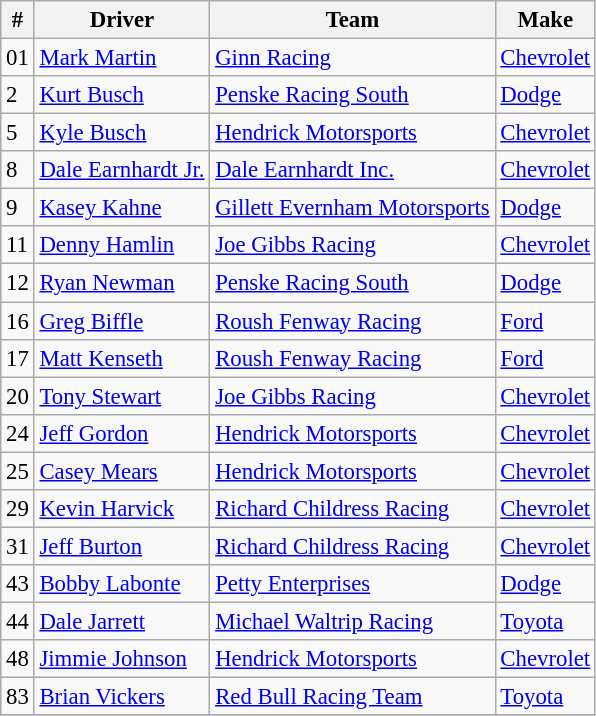<table class="wikitable" style="font-size:95%">
<tr>
<th>#</th>
<th>Driver</th>
<th>Team</th>
<th>Make</th>
</tr>
<tr>
<td>01</td>
<td><a href='#'>Mark Martin</a></td>
<td><a href='#'>Ginn Racing</a></td>
<td><a href='#'>Chevrolet</a></td>
</tr>
<tr>
<td>2</td>
<td><a href='#'>Kurt Busch</a></td>
<td><a href='#'>Penske Racing South</a></td>
<td><a href='#'>Dodge</a></td>
</tr>
<tr>
<td>5</td>
<td><a href='#'>Kyle Busch</a></td>
<td><a href='#'>Hendrick Motorsports</a></td>
<td><a href='#'>Chevrolet</a></td>
</tr>
<tr>
<td>8</td>
<td><a href='#'>Dale Earnhardt Jr.</a></td>
<td><a href='#'>Dale Earnhardt Inc.</a></td>
<td><a href='#'>Chevrolet</a></td>
</tr>
<tr>
<td>9</td>
<td><a href='#'>Kasey Kahne</a></td>
<td><a href='#'>Gillett Evernham Motorsports</a></td>
<td><a href='#'>Dodge</a></td>
</tr>
<tr>
<td>11</td>
<td><a href='#'>Denny Hamlin</a></td>
<td><a href='#'>Joe Gibbs Racing</a></td>
<td><a href='#'>Chevrolet</a></td>
</tr>
<tr>
<td>12</td>
<td><a href='#'>Ryan Newman</a></td>
<td><a href='#'>Penske Racing South</a></td>
<td><a href='#'>Dodge</a></td>
</tr>
<tr>
<td>16</td>
<td><a href='#'>Greg Biffle</a></td>
<td><a href='#'>Roush Fenway Racing</a></td>
<td><a href='#'>Ford</a></td>
</tr>
<tr>
<td>17</td>
<td><a href='#'>Matt Kenseth</a></td>
<td><a href='#'>Roush Fenway Racing</a></td>
<td><a href='#'>Ford</a></td>
</tr>
<tr>
<td>20</td>
<td><a href='#'>Tony Stewart</a></td>
<td><a href='#'>Joe Gibbs Racing</a></td>
<td><a href='#'>Chevrolet</a></td>
</tr>
<tr>
<td>24</td>
<td><a href='#'>Jeff Gordon</a></td>
<td><a href='#'>Hendrick Motorsports</a></td>
<td><a href='#'>Chevrolet</a></td>
</tr>
<tr>
<td>25</td>
<td><a href='#'>Casey Mears</a></td>
<td><a href='#'>Hendrick Motorsports</a></td>
<td><a href='#'>Chevrolet</a></td>
</tr>
<tr>
<td>29</td>
<td><a href='#'>Kevin Harvick</a></td>
<td><a href='#'>Richard Childress Racing</a></td>
<td><a href='#'>Chevrolet</a></td>
</tr>
<tr>
<td>31</td>
<td><a href='#'>Jeff Burton</a></td>
<td><a href='#'>Richard Childress Racing</a></td>
<td><a href='#'>Chevrolet</a></td>
</tr>
<tr>
<td>43</td>
<td><a href='#'>Bobby Labonte</a></td>
<td><a href='#'>Petty Enterprises</a></td>
<td><a href='#'>Dodge</a></td>
</tr>
<tr>
<td>44</td>
<td><a href='#'>Dale Jarrett</a></td>
<td><a href='#'>Michael Waltrip Racing</a></td>
<td><a href='#'>Toyota</a></td>
</tr>
<tr>
<td>48</td>
<td><a href='#'>Jimmie Johnson</a></td>
<td><a href='#'>Hendrick Motorsports</a></td>
<td><a href='#'>Chevrolet</a></td>
</tr>
<tr>
<td>83</td>
<td><a href='#'>Brian Vickers</a></td>
<td><a href='#'>Red Bull Racing Team</a></td>
<td><a href='#'>Toyota</a></td>
</tr>
<tr>
</tr>
</table>
